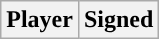<table class="wikitable sortable sortable">
<tr>
<th>Player</th>
<th>Signed</th>
</tr>
</table>
